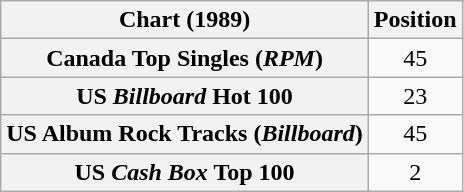<table class="wikitable sortable plainrowheaders" style="text-align:center">
<tr>
<th>Chart (1989)</th>
<th>Position</th>
</tr>
<tr>
<th scope="row">Canada Top Singles (<em>RPM</em>)</th>
<td>45</td>
</tr>
<tr>
<th scope="row">US <em>Billboard</em> Hot 100</th>
<td>23</td>
</tr>
<tr>
<th scope="row">US Album Rock Tracks (<em>Billboard</em>)</th>
<td>45</td>
</tr>
<tr>
<th scope="row">US <em>Cash Box</em> Top 100</th>
<td>2</td>
</tr>
</table>
